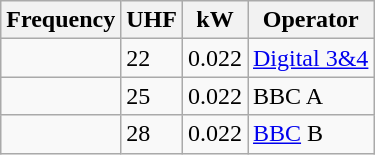<table class="wikitable sortable">
<tr>
<th>Frequency</th>
<th>UHF</th>
<th>kW</th>
<th>Operator</th>
</tr>
<tr>
<td></td>
<td>22</td>
<td>0.022</td>
<td><a href='#'>Digital 3&4</a></td>
</tr>
<tr>
<td></td>
<td>25</td>
<td>0.022</td>
<td>BBC A</td>
</tr>
<tr>
<td></td>
<td>28</td>
<td>0.022</td>
<td><a href='#'>BBC</a> B</td>
</tr>
</table>
